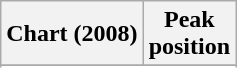<table class="wikitable sortable plainrowheaders" style="text-align:center">
<tr>
<th scope="col">Chart (2008)</th>
<th scope="col">Peak<br> position</th>
</tr>
<tr>
</tr>
<tr>
</tr>
<tr>
</tr>
</table>
